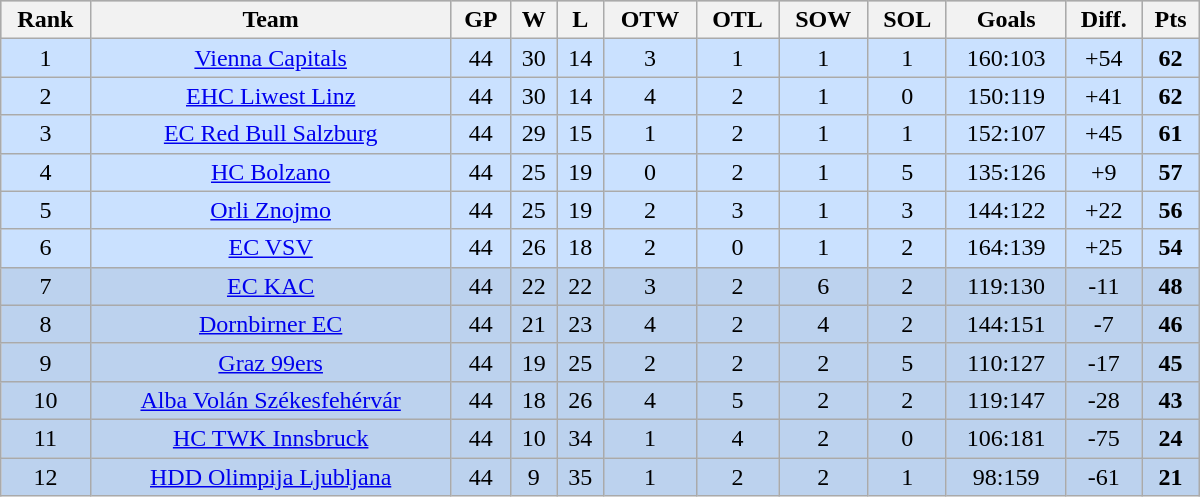<table class="wikitable" width="800px" style="text-align: center;">
<tr style="background-color:#c0c0c0;">
<th>Rank</th>
<th>Team</th>
<th>GP</th>
<th>W</th>
<th>L</th>
<th>OTW</th>
<th>OTL</th>
<th>SOW</th>
<th>SOL</th>
<th>Goals</th>
<th>Diff.</th>
<th>Pts</th>
</tr>
<tr bgcolor="#CAE1FF">
<td>1</td>
<td><a href='#'>Vienna Capitals</a></td>
<td>44</td>
<td>30</td>
<td>14</td>
<td>3</td>
<td>1</td>
<td>1</td>
<td>1</td>
<td>160:103</td>
<td>+54</td>
<td><strong>62</strong></td>
</tr>
<tr bgcolor="#CAE1FF">
<td>2</td>
<td><a href='#'>EHC Liwest Linz</a></td>
<td>44</td>
<td>30</td>
<td>14</td>
<td>4</td>
<td>2</td>
<td>1</td>
<td>0</td>
<td>150:119</td>
<td>+41</td>
<td><strong>62</strong></td>
</tr>
<tr bgcolor="#CAE1FF">
<td>3</td>
<td><a href='#'>EC Red Bull Salzburg</a></td>
<td>44</td>
<td>29</td>
<td>15</td>
<td>1</td>
<td>2</td>
<td>1</td>
<td>1</td>
<td>152:107</td>
<td>+45</td>
<td><strong>61</strong></td>
</tr>
<tr bgcolor="#CAE1FF">
<td>4</td>
<td><a href='#'>HC Bolzano</a></td>
<td>44</td>
<td>25</td>
<td>19</td>
<td>0</td>
<td>2</td>
<td>1</td>
<td>5</td>
<td>135:126</td>
<td>+9</td>
<td><strong>57</strong></td>
</tr>
<tr bgcolor="#CAE1FF">
<td>5</td>
<td><a href='#'>Orli Znojmo</a></td>
<td>44</td>
<td>25</td>
<td>19</td>
<td>2</td>
<td>3</td>
<td>1</td>
<td>3</td>
<td>144:122</td>
<td>+22</td>
<td><strong>56</strong></td>
</tr>
<tr bgcolor="#CAE1FF">
<td>6</td>
<td><a href='#'>EC VSV</a></td>
<td>44</td>
<td>26</td>
<td>18</td>
<td>2</td>
<td>0</td>
<td>1</td>
<td>2</td>
<td>164:139</td>
<td>+25</td>
<td><strong>54</strong></td>
</tr>
<tr bgcolor="#BCD2EE">
<td>7</td>
<td><a href='#'>EC KAC</a></td>
<td>44</td>
<td>22</td>
<td>22</td>
<td>3</td>
<td>2</td>
<td>6</td>
<td>2</td>
<td>119:130</td>
<td>-11</td>
<td><strong>48</strong></td>
</tr>
<tr bgcolor="#BCD2EE">
<td>8</td>
<td><a href='#'>Dornbirner EC</a></td>
<td>44</td>
<td>21</td>
<td>23</td>
<td>4</td>
<td>2</td>
<td>4</td>
<td>2</td>
<td>144:151</td>
<td>-7</td>
<td><strong>46</strong></td>
</tr>
<tr bgcolor="#BCD2EE">
<td>9</td>
<td><a href='#'>Graz 99ers</a></td>
<td>44</td>
<td>19</td>
<td>25</td>
<td>2</td>
<td>2</td>
<td>2</td>
<td>5</td>
<td>110:127</td>
<td>-17</td>
<td><strong>45</strong></td>
</tr>
<tr bgcolor="#BCD2EE">
<td>10</td>
<td><a href='#'>Alba Volán Székesfehérvár</a></td>
<td>44</td>
<td>18</td>
<td>26</td>
<td>4</td>
<td>5</td>
<td>2</td>
<td>2</td>
<td>119:147</td>
<td>-28</td>
<td><strong>43</strong></td>
</tr>
<tr bgcolor="#BCD2EE">
<td>11</td>
<td><a href='#'>HC TWK Innsbruck</a></td>
<td>44</td>
<td>10</td>
<td>34</td>
<td>1</td>
<td>4</td>
<td>2</td>
<td>0</td>
<td>106:181</td>
<td>-75</td>
<td><strong>24</strong></td>
</tr>
<tr bgcolor="#BCD2EE">
<td>12</td>
<td><a href='#'>HDD Olimpija Ljubljana</a></td>
<td>44</td>
<td>9</td>
<td>35</td>
<td>1</td>
<td>2</td>
<td>2</td>
<td>1</td>
<td>98:159</td>
<td>-61</td>
<td><strong>21</strong></td>
</tr>
</table>
